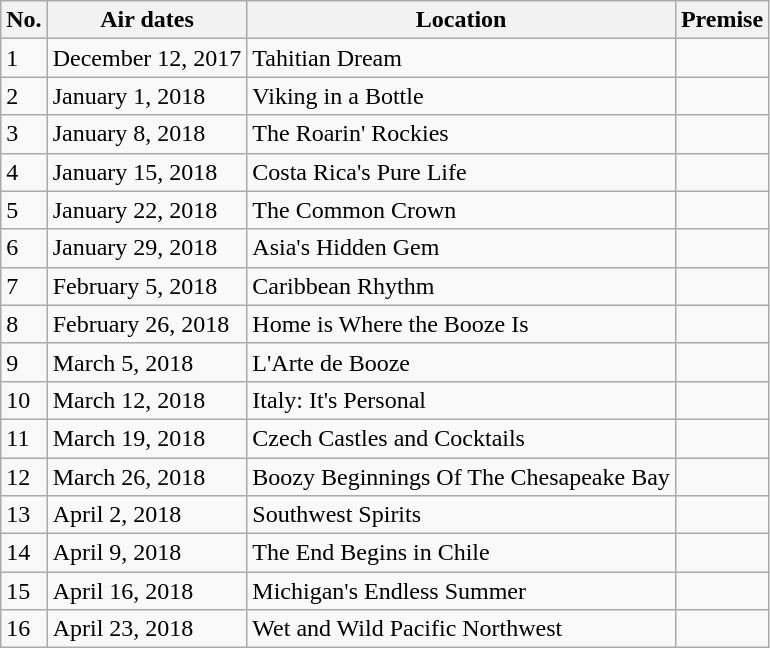<table class="wikitable">
<tr>
<th>No.</th>
<th>Air dates</th>
<th>Location</th>
<th>Premise</th>
</tr>
<tr>
<td>1</td>
<td>December 12, 2017</td>
<td>Tahitian Dream</td>
<td></td>
</tr>
<tr>
<td>2</td>
<td>January 1, 2018</td>
<td>Viking in a Bottle</td>
<td></td>
</tr>
<tr>
<td>3</td>
<td>January 8, 2018</td>
<td>The Roarin' Rockies</td>
<td></td>
</tr>
<tr>
<td>4</td>
<td>January 15, 2018</td>
<td>Costa Rica's Pure Life</td>
<td></td>
</tr>
<tr>
<td>5</td>
<td>January 22, 2018</td>
<td>The Common Crown</td>
<td></td>
</tr>
<tr>
<td>6</td>
<td>January 29, 2018</td>
<td>Asia's Hidden Gem</td>
<td></td>
</tr>
<tr>
<td>7</td>
<td>February 5, 2018</td>
<td>Caribbean Rhythm</td>
<td></td>
</tr>
<tr>
<td>8</td>
<td>February 26, 2018</td>
<td>Home is Where the Booze Is</td>
<td></td>
</tr>
<tr>
<td>9</td>
<td>March 5, 2018</td>
<td>L'Arte de Booze</td>
<td></td>
</tr>
<tr>
<td>10</td>
<td>March 12, 2018</td>
<td>Italy: It's Personal</td>
<td></td>
</tr>
<tr>
<td>11</td>
<td>March 19, 2018</td>
<td>Czech Castles and Cocktails</td>
<td></td>
</tr>
<tr>
<td>12</td>
<td>March 26, 2018</td>
<td>Boozy Beginnings Of The Chesapeake Bay</td>
<td></td>
</tr>
<tr>
<td>13</td>
<td>April 2, 2018</td>
<td>Southwest Spirits</td>
<td></td>
</tr>
<tr>
<td>14</td>
<td>April 9, 2018</td>
<td>The End Begins in Chile</td>
<td></td>
</tr>
<tr>
<td>15</td>
<td>April 16, 2018</td>
<td>Michigan's Endless Summer</td>
<td></td>
</tr>
<tr>
<td>16</td>
<td>April 23, 2018</td>
<td>Wet and Wild Pacific Northwest</td>
<td></td>
</tr>
</table>
